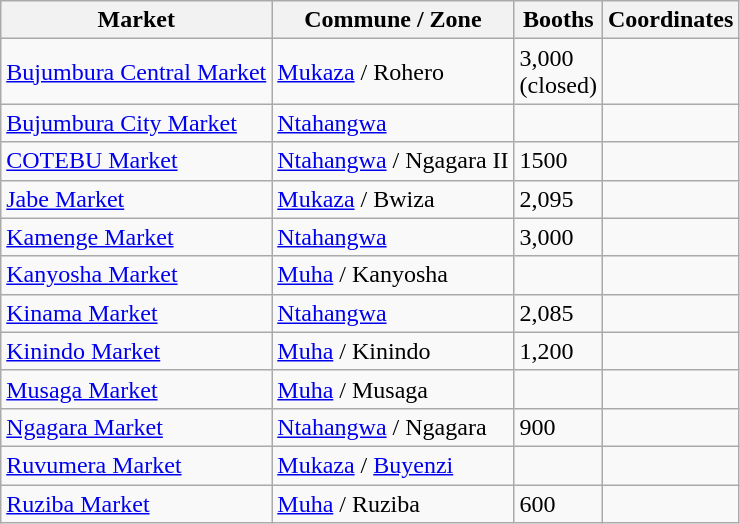<table class="wikitable sortable">
<tr>
<th>Market</th>
<th>Commune / Zone</th>
<th>Booths</th>
<th>Coordinates</th>
</tr>
<tr>
<td><a href='#'>Bujumbura Central Market</a></td>
<td><a href='#'>Mukaza</a> / Rohero</td>
<td>3,000<br>(closed)</td>
<td></td>
</tr>
<tr>
<td><a href='#'>Bujumbura City Market</a></td>
<td><a href='#'>Ntahangwa</a></td>
<td></td>
<td></td>
</tr>
<tr>
<td><a href='#'>COTEBU Market</a></td>
<td><a href='#'>Ntahangwa</a> / Ngagara II</td>
<td>1500</td>
<td></td>
</tr>
<tr>
<td><a href='#'>Jabe Market</a></td>
<td><a href='#'>Mukaza</a> / Bwiza</td>
<td>2,095</td>
<td></td>
</tr>
<tr>
<td><a href='#'>Kamenge Market</a></td>
<td><a href='#'>Ntahangwa</a></td>
<td>3,000</td>
<td></td>
</tr>
<tr>
<td><a href='#'>Kanyosha Market</a></td>
<td><a href='#'>Muha</a> / Kanyosha</td>
<td></td>
<td></td>
</tr>
<tr>
<td><a href='#'>Kinama Market</a></td>
<td><a href='#'>Ntahangwa</a></td>
<td>2,085</td>
<td></td>
</tr>
<tr>
<td><a href='#'>Kinindo Market</a></td>
<td><a href='#'>Muha</a> / Kinindo</td>
<td>1,200</td>
<td></td>
</tr>
<tr>
<td><a href='#'>Musaga Market</a></td>
<td><a href='#'>Muha</a> / Musaga</td>
<td></td>
<td></td>
</tr>
<tr>
<td><a href='#'>Ngagara Market</a></td>
<td><a href='#'>Ntahangwa</a> / Ngagara</td>
<td>900</td>
<td></td>
</tr>
<tr>
<td><a href='#'>Ruvumera Market</a></td>
<td><a href='#'>Mukaza</a> / <a href='#'>Buyenzi</a></td>
<td></td>
<td></td>
</tr>
<tr>
<td><a href='#'>Ruziba Market</a></td>
<td><a href='#'>Muha</a> / Ruziba</td>
<td>600</td>
<td></td>
</tr>
</table>
